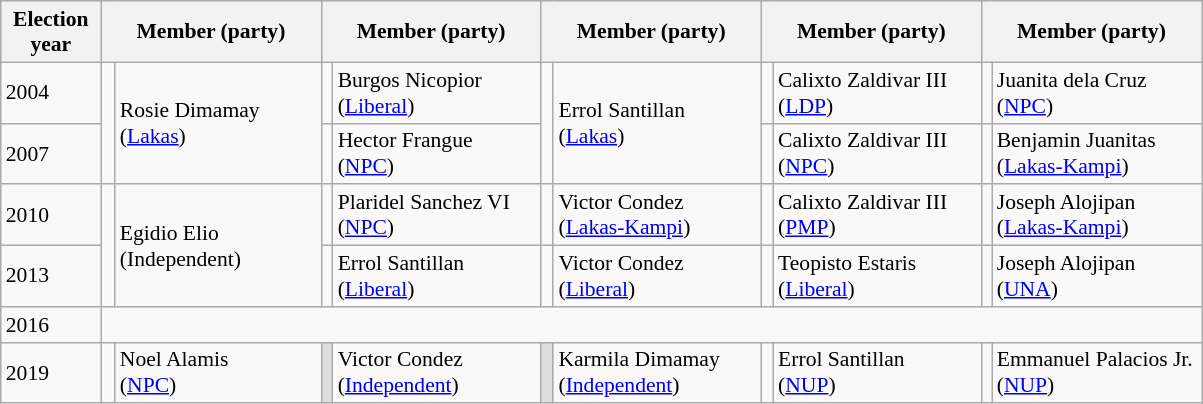<table class=wikitable style="font-size:90%">
<tr>
<th width=60px>Election<br>year</th>
<th colspan=2 width=140px>Member (party)</th>
<th colspan=2 width=140px>Member (party)</th>
<th colspan=2 width=140px>Member (party)</th>
<th colspan=2 width=140px>Member (party)</th>
<th colspan=2 width=140px>Member (party)</th>
</tr>
<tr>
<td>2004</td>
<td rowspan=2 bgcolor=></td>
<td rowspan=2>Rosie Dimamay<br>(<a href='#'>Lakas</a>)</td>
<td bgcolor=></td>
<td>Burgos Nicopior<br>(<a href='#'>Liberal</a>)</td>
<td rowspan=2 bgcolor=></td>
<td rowspan=2>Errol Santillan<br>(<a href='#'>Lakas</a>)</td>
<td bgcolor=></td>
<td>Calixto Zaldivar III<br>(<a href='#'>LDP</a>)</td>
<td bgcolor=></td>
<td>Juanita dela Cruz<br>(<a href='#'>NPC</a>)</td>
</tr>
<tr>
<td>2007</td>
<td bgcolor=></td>
<td>Hector Frangue<br>(<a href='#'>NPC</a>)</td>
<td bgcolor=></td>
<td>Calixto Zaldivar III<br>(<a href='#'>NPC</a>)</td>
<td bgcolor=></td>
<td>Benjamin Juanitas<br>(<a href='#'>Lakas-Kampi</a>)</td>
</tr>
<tr>
<td>2010</td>
<td rowspan=2 bgcolor=></td>
<td rowspan=2>Egidio Elio<br>(Independent)</td>
<td bgcolor=></td>
<td>Plaridel Sanchez VI<br>(<a href='#'>NPC</a>)</td>
<td bgcolor=></td>
<td>Victor Condez<br>(<a href='#'>Lakas-Kampi</a>)</td>
<td bgcolor=></td>
<td>Calixto Zaldivar III<br>(<a href='#'>PMP</a>)</td>
<td bgcolor=></td>
<td>Joseph Alojipan<br>(<a href='#'>Lakas-Kampi</a>)</td>
</tr>
<tr>
<td>2013</td>
<td bgcolor=></td>
<td>Errol Santillan<br>(<a href='#'>Liberal</a>)</td>
<td bgcolor=></td>
<td>Victor Condez<br>(<a href='#'>Liberal</a>)</td>
<td bgcolor=></td>
<td>Teopisto Estaris<br>(<a href='#'>Liberal</a>)</td>
<td bgcolor=></td>
<td>Joseph Alojipan<br>(<a href='#'>UNA</a>)</td>
</tr>
<tr>
<td>2016</td>
</tr>
<tr>
<td>2019</td>
<td bgcolor=></td>
<td>Noel Alamis<br>(<a href='#'>NPC</a>)</td>
<td bgcolor=#DDDDDD></td>
<td>Victor Condez<br>(<a href='#'>Independent</a>)</td>
<td bgcolor=#DDDDDD></td>
<td>Karmila Dimamay<br>(<a href='#'>Independent</a>)</td>
<td bgcolor=></td>
<td>Errol Santillan<br>(<a href='#'>NUP</a>)</td>
<td bgcolor=></td>
<td>Emmanuel Palacios Jr.<br>(<a href='#'>NUP</a>)</td>
</tr>
</table>
